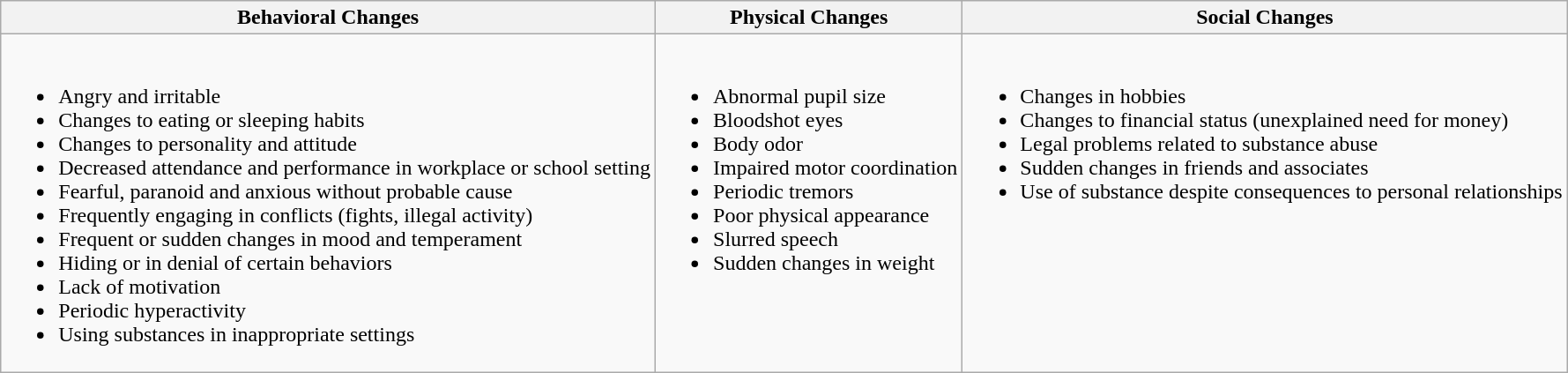<table class="wikitable">
<tr>
<th>Behavioral Changes</th>
<th>Physical Changes</th>
<th>Social Changes</th>
</tr>
<tr style="vertical-align:top;">
<td><br><ul><li>Angry and irritable</li><li>Changes to eating or sleeping habits</li><li>Changes to personality and attitude</li><li>Decreased attendance and performance in workplace or school setting</li><li>Fearful, paranoid and anxious without probable cause</li><li>Frequently engaging in conflicts (fights, illegal activity)</li><li>Frequent or sudden changes in mood and temperament</li><li>Hiding or in denial of certain behaviors</li><li>Lack of motivation</li><li>Periodic hyperactivity</li><li>Using substances in inappropriate settings</li></ul></td>
<td><br><ul><li>Abnormal pupil size</li><li>Bloodshot eyes</li><li>Body odor</li><li>Impaired motor coordination</li><li>Periodic tremors</li><li>Poor physical appearance</li><li>Slurred speech</li><li>Sudden changes in weight</li></ul></td>
<td><br><ul><li>Changes in hobbies</li><li>Changes to financial status (unexplained need for money)</li><li>Legal problems related to substance abuse</li><li>Sudden changes in friends and associates</li><li>Use of substance despite consequences to personal relationships</li></ul></td>
</tr>
</table>
